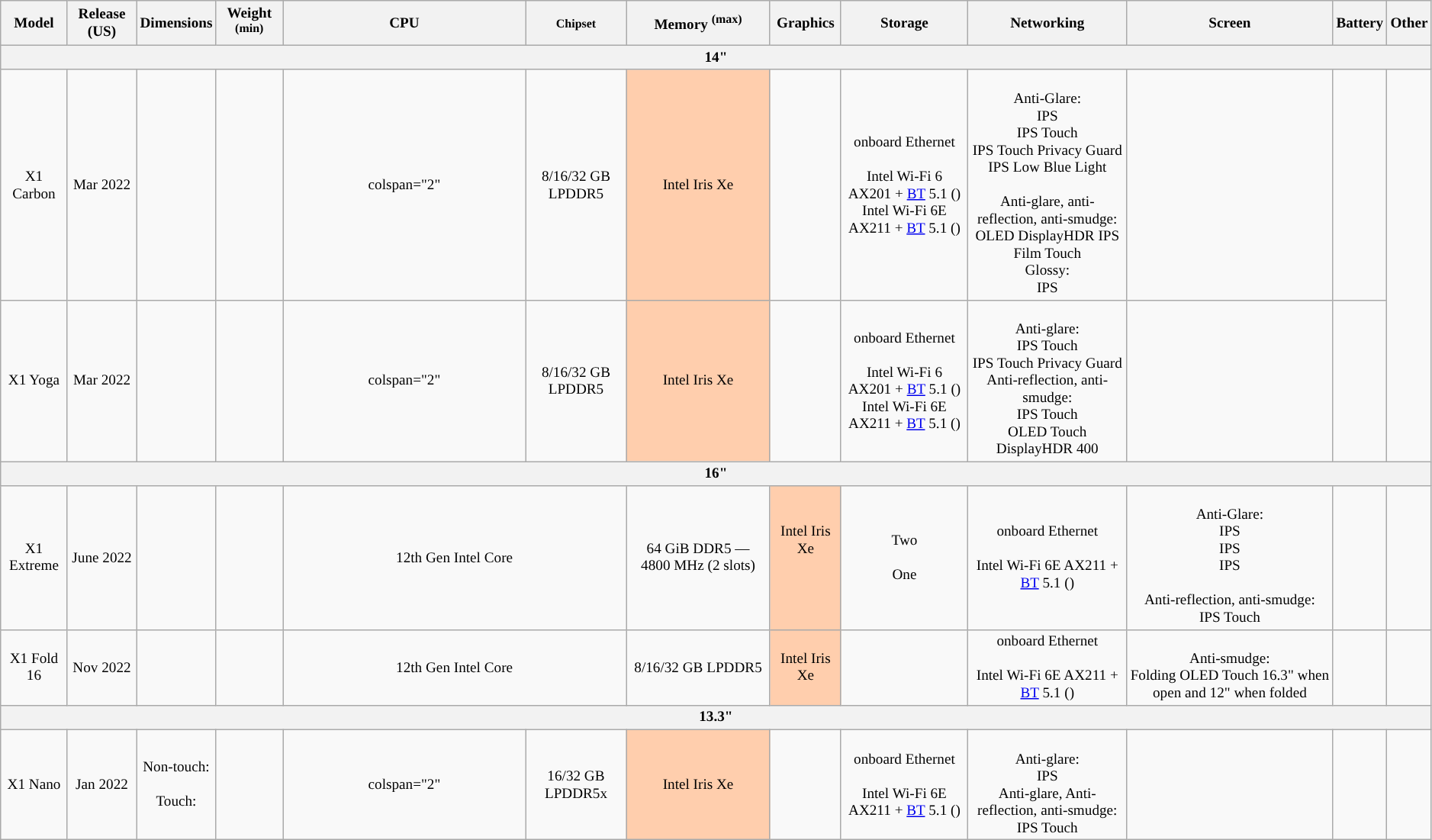<table class="wikitable" style="font-size: 80%; text-align: center; min-width: 80%;">
<tr>
<th>Model</th>
<th>Release (US)</th>
<th>Dimensions</th>
<th>Weight <sup>(min)</sup></th>
<th style="width:17%">CPU</th>
<th><small>Chipset</small></th>
<th>Memory <sup>(max)</sup></th>
<th>Graphics</th>
<th>Storage</th>
<th>Networking</th>
<th>Screen</th>
<th>Battery</th>
<th>Other</th>
</tr>
<tr>
<th colspan=13>14"</th>
</tr>
<tr>
<td>X1 Carbon  </td>
<td>Mar 2022</td>
<td></td>
<td></td>
<td>colspan="2" </td>
<td style="background:">8/16/32 GB LPDDR5  <br></td>
<td style="background:#ffcead;">Intel Iris Xe</td>
<td></td>
<td> onboard Ethernet<br><br>Intel Wi-Fi 6 AX201 + <a href='#'>BT</a> 5.1 ()<br>Intel Wi-Fi 6E AX211 + <a href='#'>BT</a> 5.1 ()<br><small></small></td>
<td style="background:"><br>Anti-Glare: <br>
 IPS<br>
 IPS Touch<br>
 IPS Touch Privacy Guard<br>
 IPS Low Blue Light<br>
<br>Anti-glare, anti-reflection, anti-smudge: <br>
 OLED DisplayHDR
 IPS Film Touch
<br>Glossy: <br>
 IPS</td>
<td></td>
<td></td>
</tr>
<tr>
<td>X1 Yoga  </td>
<td>Mar 2022</td>
<td></td>
<td></td>
<td>colspan="2" </td>
<td style="background:">8/16/32 GB LPDDR5  <br></td>
<td style="background:#ffcead;">Intel Iris Xe</td>
<td></td>
<td> onboard Ethernet<br><br>Intel Wi-Fi 6 AX201 + <a href='#'>BT</a> 5.1 ()<br>Intel Wi-Fi 6E AX211 + <a href='#'>BT</a> 5.1 ()<br><small></small></td>
<td style="background:"><br>Anti-glare: <br>
 IPS Touch<br>
 IPS Touch Privacy Guard<br>Anti-reflection, anti-smudge: <br>
 IPS Touch<br>
 OLED Touch DisplayHDR 400</td>
<td></td>
<td></td>
</tr>
<tr>
<th colspan=13>16"</th>
</tr>
<tr>
<td>X1 Extreme  </td>
<td>June 2022</td>
<td></td>
<td></td>
<td colspan="2" style="background:">12th Gen Intel Core</td>
<td style="background:">64 GiB DDR5 — 4800 MHz (2 slots)</td>
<td style="background:#ffcead;">Intel Iris Xe<br><br><br></td>
<td>Two <br><br>One <br></td>
<td> onboard Ethernet<br><br>Intel Wi-Fi 6E AX211 + <a href='#'>BT</a> 5.1 ()<br><small></small></td>
<td style="background:"><br>Anti-Glare: <br>
 IPS<br>
 IPS<br>
 IPS<br>
<br>Anti-reflection, anti-smudge: <br>
 IPS Touch</td>
<td></td>
<td></td>
</tr>
<tr>
<td>X1 Fold 16  </td>
<td>Nov 2022</td>
<td></td>
<td></td>
<td colspan="2" style="background:">12th Gen Intel Core</td>
<td style="background:">8/16/32 GB LPDDR5  <br></td>
<td style="background:#ffcead;">Intel Iris Xe</td>
<td></td>
<td> onboard Ethernet<br><br>Intel Wi-Fi 6E AX211 + <a href='#'>BT</a> 5.1 ()<br><small></small></td>
<td style="background:"><br>Anti-smudge: <br>
 Folding OLED Touch 16.3" when open and 12" when folded<br></td>
<td></td>
<td></td>
</tr>
<tr>
<th colspan=13>13.3"</th>
</tr>
<tr>
<td>X1 Nano  </td>
<td>Jan 2022</td>
<td>Non-touch: <br><br>Touch: </td>
<td></td>
<td>colspan="2" </td>
<td style="background:">16/32 GB LPDDR5x <br></td>
<td style="background:#ffcead;">Intel Iris Xe</td>
<td></td>
<td> onboard Ethernet<br><br>Intel Wi-Fi 6E AX211 + <a href='#'>BT</a> 5.1 ()<br><small></small></td>
<td style="background:"><br>Anti-glare: <br>
 IPS<br>Anti-glare, Anti-reflection, anti-smudge: <br>
 IPS Touch<br></td>
<td></td>
<td></td>
</tr>
</table>
